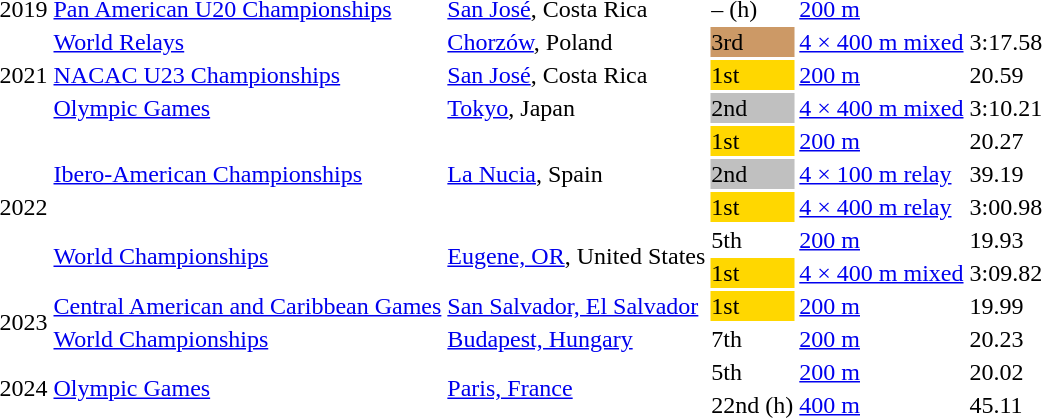<table>
<tr>
<td>2019</td>
<td><a href='#'>Pan American U20 Championships</a></td>
<td><a href='#'>San José</a>, Costa Rica</td>
<td>– (h)</td>
<td><a href='#'>200 m</a></td>
<td></td>
</tr>
<tr>
<td rowspan=3>2021</td>
<td><a href='#'>World Relays</a></td>
<td><a href='#'>Chorzów</a>, Poland</td>
<td bgcolor=cc9966>3rd</td>
<td><a href='#'>4 × 400 m mixed</a></td>
<td>3:17.58</td>
</tr>
<tr>
<td><a href='#'>NACAC U23 Championships</a></td>
<td><a href='#'>San José</a>, Costa Rica</td>
<td bgcolor=gold>1st</td>
<td><a href='#'>200 m</a></td>
<td>20.59</td>
</tr>
<tr>
<td><a href='#'>Olympic Games</a></td>
<td><a href='#'>Tokyo</a>, Japan</td>
<td bgcolor=silver>2nd</td>
<td><a href='#'>4 × 400 m mixed</a></td>
<td>3:10.21 </td>
</tr>
<tr>
<td rowspan=5>2022</td>
<td rowspan=3><a href='#'>Ibero-American Championships</a></td>
<td rowspan=3><a href='#'>La Nucia</a>, Spain</td>
<td bgcolor=gold>1st</td>
<td><a href='#'>200 m</a></td>
<td>20.27</td>
</tr>
<tr>
<td bgcolor=silver>2nd</td>
<td><a href='#'>4 × 100 m relay</a></td>
<td>39.19 </td>
</tr>
<tr>
<td bgcolor=gold>1st</td>
<td><a href='#'>4 × 400 m relay</a></td>
<td>3:00.98 </td>
</tr>
<tr>
<td rowspan=2><a href='#'>World Championships</a></td>
<td rowspan=2><a href='#'>Eugene, OR</a>, United States</td>
<td>5th</td>
<td><a href='#'>200 m</a></td>
<td>19.93</td>
</tr>
<tr>
<td bgcolor=gold>1st</td>
<td><a href='#'>4 × 400 m mixed</a></td>
<td>3:09.82  </td>
</tr>
<tr>
<td rowspan=2>2023</td>
<td><a href='#'>Central American and Caribbean Games</a></td>
<td><a href='#'>San Salvador, El Salvador</a></td>
<td bgcolor=gold>1st</td>
<td><a href='#'>200 m</a></td>
<td>19.99</td>
</tr>
<tr>
<td><a href='#'>World Championships</a></td>
<td><a href='#'>Budapest, Hungary</a></td>
<td>7th</td>
<td><a href='#'>200 m</a></td>
<td>20.23</td>
</tr>
<tr>
<td rowspan=2>2024</td>
<td rowspan=2><a href='#'>Olympic Games</a></td>
<td rowspan=2><a href='#'>Paris, France</a></td>
<td>5th</td>
<td><a href='#'>200 m</a></td>
<td>20.02</td>
</tr>
<tr>
<td>22nd (h)</td>
<td><a href='#'>400 m</a></td>
<td>45.11</td>
</tr>
</table>
